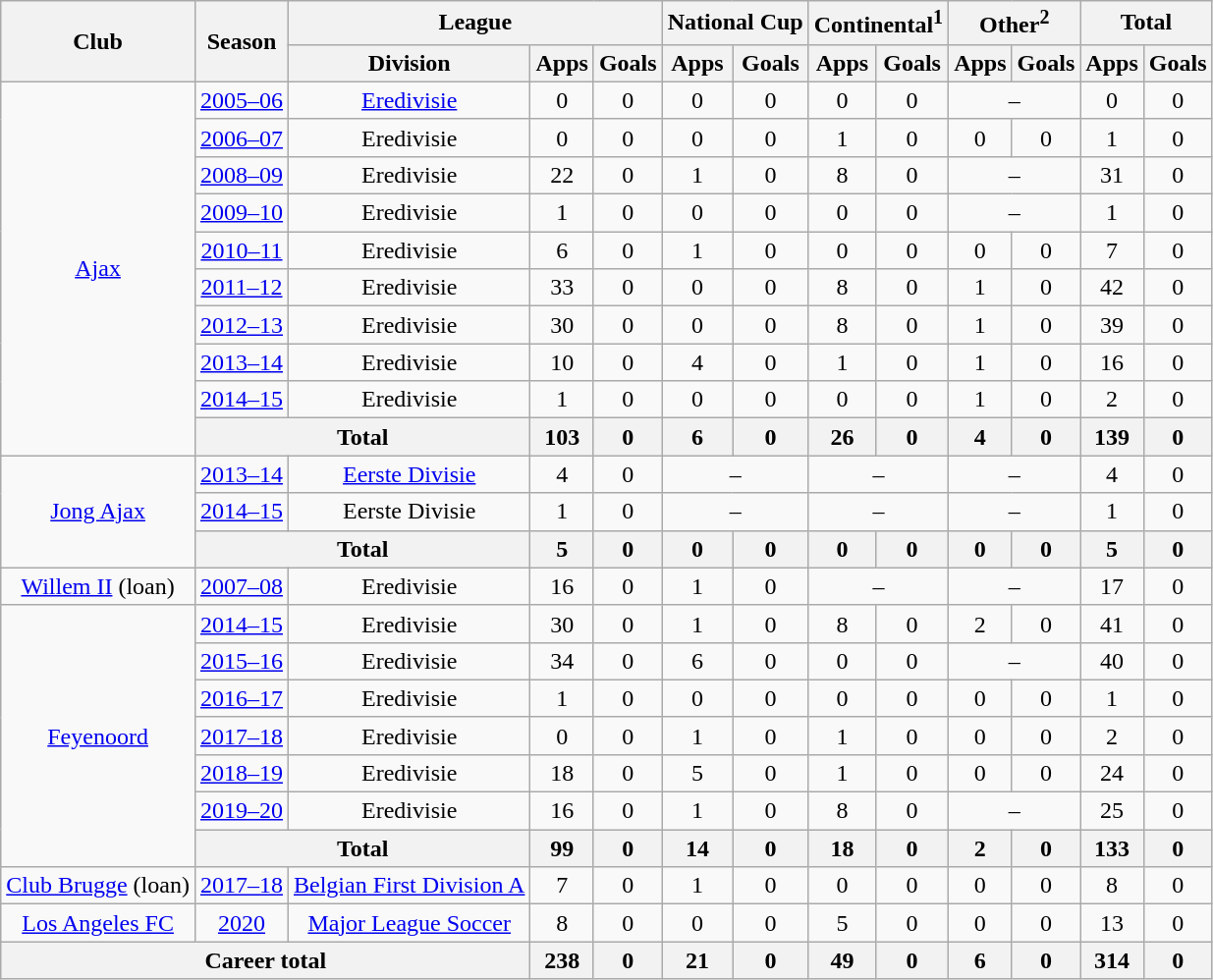<table class="wikitable" style="text-align:center">
<tr>
<th rowspan="2">Club</th>
<th rowspan="2">Season</th>
<th colspan="3">League</th>
<th colspan="2">National Cup</th>
<th colspan="2">Continental<sup>1</sup></th>
<th colspan="2">Other<sup>2</sup></th>
<th colspan="2">Total</th>
</tr>
<tr>
<th>Division</th>
<th>Apps</th>
<th>Goals</th>
<th>Apps</th>
<th>Goals</th>
<th>Apps</th>
<th>Goals</th>
<th>Apps</th>
<th>Goals</th>
<th>Apps</th>
<th>Goals</th>
</tr>
<tr>
<td rowspan="10"><a href='#'>Ajax</a></td>
<td><a href='#'>2005–06</a></td>
<td><a href='#'>Eredivisie</a></td>
<td>0</td>
<td>0</td>
<td>0</td>
<td>0</td>
<td>0</td>
<td>0</td>
<td colspan="2">–</td>
<td>0</td>
<td>0</td>
</tr>
<tr>
<td><a href='#'>2006–07</a></td>
<td>Eredivisie</td>
<td>0</td>
<td>0</td>
<td>0</td>
<td>0</td>
<td>1</td>
<td>0</td>
<td>0</td>
<td>0</td>
<td>1</td>
<td>0</td>
</tr>
<tr>
<td><a href='#'>2008–09</a></td>
<td>Eredivisie</td>
<td>22</td>
<td>0</td>
<td>1</td>
<td>0</td>
<td>8</td>
<td>0</td>
<td colspan="2">–</td>
<td>31</td>
<td>0</td>
</tr>
<tr>
<td><a href='#'>2009–10</a></td>
<td>Eredivisie</td>
<td>1</td>
<td>0</td>
<td>0</td>
<td>0</td>
<td>0</td>
<td>0</td>
<td colspan="2">–</td>
<td>1</td>
<td>0</td>
</tr>
<tr>
<td><a href='#'>2010–11</a></td>
<td>Eredivisie</td>
<td>6</td>
<td>0</td>
<td>1</td>
<td>0</td>
<td>0</td>
<td>0</td>
<td>0</td>
<td>0</td>
<td>7</td>
<td>0</td>
</tr>
<tr>
<td><a href='#'>2011–12</a></td>
<td>Eredivisie</td>
<td>33</td>
<td>0</td>
<td>0</td>
<td>0</td>
<td>8</td>
<td>0</td>
<td>1</td>
<td>0</td>
<td>42</td>
<td>0</td>
</tr>
<tr>
<td><a href='#'>2012–13</a></td>
<td>Eredivisie</td>
<td>30</td>
<td>0</td>
<td>0</td>
<td>0</td>
<td>8</td>
<td>0</td>
<td>1</td>
<td>0</td>
<td>39</td>
<td>0</td>
</tr>
<tr>
<td><a href='#'>2013–14</a></td>
<td>Eredivisie</td>
<td>10</td>
<td>0</td>
<td>4</td>
<td>0</td>
<td>1</td>
<td>0</td>
<td>1</td>
<td>0</td>
<td>16</td>
<td>0</td>
</tr>
<tr>
<td><a href='#'>2014–15</a></td>
<td>Eredivisie</td>
<td>1</td>
<td>0</td>
<td>0</td>
<td>0</td>
<td>0</td>
<td>0</td>
<td>1</td>
<td>0</td>
<td>2</td>
<td>0</td>
</tr>
<tr>
<th colspan="2">Total</th>
<th>103</th>
<th>0</th>
<th>6</th>
<th>0</th>
<th>26</th>
<th>0</th>
<th>4</th>
<th>0</th>
<th>139</th>
<th>0</th>
</tr>
<tr>
<td rowspan="3"><a href='#'>Jong Ajax</a></td>
<td><a href='#'>2013–14</a></td>
<td><a href='#'>Eerste Divisie</a></td>
<td>4</td>
<td>0</td>
<td colspan="2">–</td>
<td colspan="2">–</td>
<td colspan="2">–</td>
<td>4</td>
<td>0</td>
</tr>
<tr>
<td><a href='#'>2014–15</a></td>
<td>Eerste Divisie</td>
<td>1</td>
<td>0</td>
<td colspan="2">–</td>
<td colspan="2">–</td>
<td colspan="2">–</td>
<td>1</td>
<td>0</td>
</tr>
<tr>
<th colspan="2">Total</th>
<th>5</th>
<th>0</th>
<th>0</th>
<th>0</th>
<th>0</th>
<th>0</th>
<th>0</th>
<th>0</th>
<th>5</th>
<th>0</th>
</tr>
<tr>
<td><a href='#'>Willem II</a> (loan)</td>
<td><a href='#'>2007–08</a></td>
<td>Eredivisie</td>
<td>16</td>
<td>0</td>
<td>1</td>
<td>0</td>
<td colspan="2">–</td>
<td colspan="2">–</td>
<td>17</td>
<td>0</td>
</tr>
<tr>
<td rowspan="7"><a href='#'>Feyenoord</a></td>
<td><a href='#'>2014–15</a></td>
<td>Eredivisie</td>
<td>30</td>
<td>0</td>
<td>1</td>
<td>0</td>
<td>8</td>
<td>0</td>
<td>2</td>
<td>0</td>
<td>41</td>
<td>0</td>
</tr>
<tr>
<td><a href='#'>2015–16</a></td>
<td>Eredivisie</td>
<td>34</td>
<td>0</td>
<td>6</td>
<td>0</td>
<td>0</td>
<td>0</td>
<td colspan="2">–</td>
<td>40</td>
<td>0</td>
</tr>
<tr>
<td><a href='#'>2016–17</a></td>
<td>Eredivisie</td>
<td>1</td>
<td>0</td>
<td>0</td>
<td>0</td>
<td>0</td>
<td>0</td>
<td>0</td>
<td>0</td>
<td>1</td>
<td>0</td>
</tr>
<tr>
<td><a href='#'>2017–18</a></td>
<td>Eredivisie</td>
<td>0</td>
<td>0</td>
<td>1</td>
<td>0</td>
<td>1</td>
<td>0</td>
<td>0</td>
<td>0</td>
<td>2</td>
<td>0</td>
</tr>
<tr>
<td><a href='#'>2018–19</a></td>
<td>Eredivisie</td>
<td>18</td>
<td>0</td>
<td>5</td>
<td>0</td>
<td>1</td>
<td>0</td>
<td>0</td>
<td>0</td>
<td>24</td>
<td>0</td>
</tr>
<tr>
<td><a href='#'>2019–20</a></td>
<td>Eredivisie</td>
<td>16</td>
<td>0</td>
<td>1</td>
<td>0</td>
<td>8</td>
<td>0</td>
<td colspan="2">–</td>
<td>25</td>
<td>0</td>
</tr>
<tr>
<th colspan="2">Total</th>
<th>99</th>
<th>0</th>
<th>14</th>
<th>0</th>
<th>18</th>
<th>0</th>
<th>2</th>
<th>0</th>
<th>133</th>
<th>0</th>
</tr>
<tr>
<td><a href='#'>Club Brugge</a> (loan)</td>
<td><a href='#'>2017–18</a></td>
<td><a href='#'>Belgian First Division A</a></td>
<td>7</td>
<td>0</td>
<td>1</td>
<td>0</td>
<td>0</td>
<td>0</td>
<td>0</td>
<td>0</td>
<td>8</td>
<td>0</td>
</tr>
<tr>
<td><a href='#'>Los Angeles FC</a></td>
<td><a href='#'>2020</a></td>
<td><a href='#'>Major League Soccer</a></td>
<td>8</td>
<td>0</td>
<td>0</td>
<td>0</td>
<td>5</td>
<td>0</td>
<td>0</td>
<td>0</td>
<td>13</td>
<td>0</td>
</tr>
<tr>
<th colspan="3">Career total</th>
<th>238</th>
<th>0</th>
<th>21</th>
<th>0</th>
<th>49</th>
<th>0</th>
<th>6</th>
<th>0</th>
<th>314</th>
<th>0</th>
</tr>
</table>
